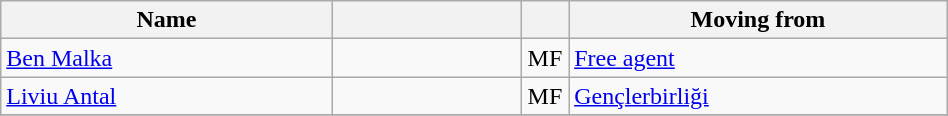<table class="wikitable" style="text-align: center; width:50%">
<tr>
<th width=35% align="center">Name</th>
<th width=20% align="center"></th>
<th width=5% align="center"></th>
<th width=50% align="center">Moving from</th>
</tr>
<tr>
<td align=left><a href='#'>Ben Malka</a></td>
<td></td>
<td>MF</td>
<td align=left><a href='#'>Free agent</a></td>
</tr>
<tr>
<td align=left><a href='#'>Liviu Antal</a></td>
<td></td>
<td>MF</td>
<td align=left> <a href='#'>Gençlerbirliği</a></td>
</tr>
<tr>
</tr>
</table>
